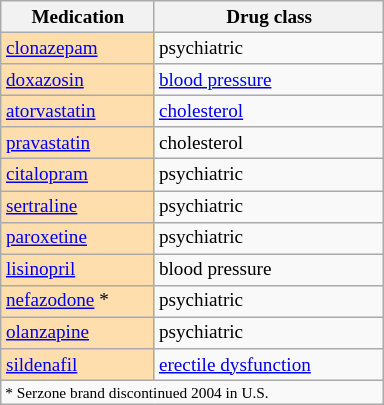<table align="right" border="1px" class="wikitable" style="width: 20em; font-size:80%; margin: 0em 2em 0em 4em">
<tr>
<th width="40%">Medication</th>
<th width="60%">Drug class</th>
</tr>
<tr>
<td style="background:#ffdead"><a href='#'>clonazepam</a></td>
<td>psychiatric</td>
</tr>
<tr>
<td style="background:#ffdead"><a href='#'>doxazosin</a></td>
<td><a href='#'>blood pressure</a></td>
</tr>
<tr>
<td style="background:#ffdead"><a href='#'>atorvastatin</a></td>
<td><a href='#'>cholesterol</a></td>
</tr>
<tr>
<td style="background:#ffdead"><a href='#'>pravastatin</a></td>
<td>cholesterol</td>
</tr>
<tr>
<td style="background:#ffdead"><a href='#'>citalopram</a></td>
<td>psychiatric</td>
</tr>
<tr>
<td style="background:#ffdead"><a href='#'>sertraline</a></td>
<td>psychiatric</td>
</tr>
<tr>
<td style="background:#ffdead"><a href='#'>paroxetine</a></td>
<td>psychiatric</td>
</tr>
<tr>
<td style="background:#ffdead"><a href='#'>lisinopril</a></td>
<td>blood pressure</td>
</tr>
<tr>
<td style="background:#ffdead"><a href='#'>nefazodone</a> *</td>
<td>psychiatric</td>
</tr>
<tr>
<td style="background:#ffdead"><a href='#'>olanzapine</a></td>
<td>psychiatric</td>
</tr>
<tr>
<td style="background:#ffdead"><a href='#'>sildenafil</a></td>
<td><a href='#'>erectile dysfunction</a></td>
</tr>
<tr>
<td style="font-size:80%" colspan="2">* Serzone brand discontinued 2004 in U.S.</td>
</tr>
</table>
